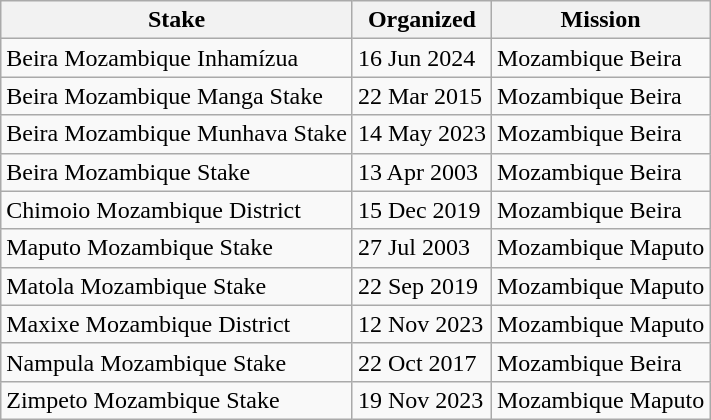<table class="wikitable sortable">
<tr>
<th>Stake</th>
<th data-sort-type=date>Organized</th>
<th>Mission</th>
</tr>
<tr>
<td>Beira Mozambique Inhamízua</td>
<td>16 Jun 2024</td>
<td>Mozambique Beira</td>
</tr>
<tr>
<td>Beira Mozambique Manga Stake</td>
<td>22 Mar 2015</td>
<td>Mozambique Beira</td>
</tr>
<tr>
<td>Beira Mozambique Munhava Stake</td>
<td>14 May 2023</td>
<td>Mozambique Beira</td>
</tr>
<tr>
<td>Beira Mozambique Stake</td>
<td>13 Apr 2003</td>
<td>Mozambique Beira</td>
</tr>
<tr>
<td>Chimoio Mozambique District</td>
<td>15 Dec 2019</td>
<td>Mozambique Beira</td>
</tr>
<tr>
<td>Maputo Mozambique Stake</td>
<td>27 Jul 2003</td>
<td>Mozambique Maputo</td>
</tr>
<tr>
<td>Matola Mozambique Stake</td>
<td>22 Sep 2019</td>
<td>Mozambique Maputo</td>
</tr>
<tr>
<td>Maxixe Mozambique District</td>
<td>12 Nov 2023</td>
<td>Mozambique Maputo</td>
</tr>
<tr>
<td>Nampula Mozambique Stake</td>
<td>22 Oct 2017</td>
<td>Mozambique Beira</td>
</tr>
<tr>
<td>Zimpeto Mozambique Stake</td>
<td>19 Nov 2023</td>
<td>Mozambique Maputo</td>
</tr>
</table>
